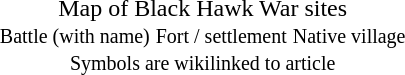<table style="text-align:center" align="right">
<tr>
<td></td>
</tr>
<tr>
<td>Map of Black Hawk War sites<br> <small>Battle (with name)</small>  <small>Fort / settlement</small>  <small>Native village</small><br><small>Symbols are wikilinked to article</small></td>
</tr>
</table>
